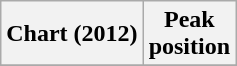<table class="wikitable plainrowheaders">
<tr>
<th scope="col">Chart (2012)</th>
<th scope="col">Peak<br>position</th>
</tr>
<tr>
</tr>
</table>
